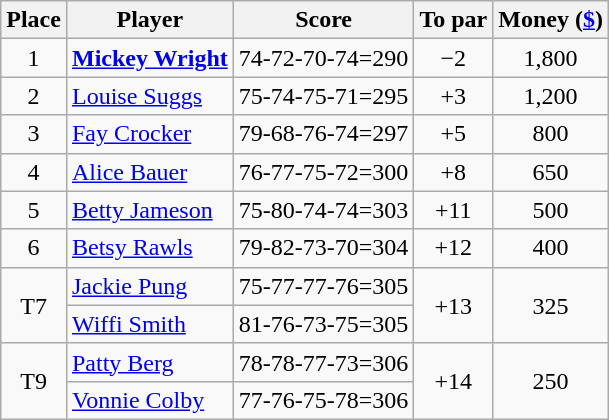<table class="wikitable">
<tr>
<th>Place</th>
<th>Player</th>
<th>Score</th>
<th>To par</th>
<th>Money (<a href='#'>$</a>)</th>
</tr>
<tr>
<td align=center>1</td>
<td> <strong><a href='#'>Mickey Wright</a></strong></td>
<td>74-72-70-74=290</td>
<td align=center>−2</td>
<td align=center>1,800</td>
</tr>
<tr>
<td align=center>2</td>
<td> <a href='#'>Louise Suggs</a></td>
<td>75-74-75-71=295</td>
<td align=center>+3</td>
<td align=center>1,200</td>
</tr>
<tr>
<td align=center>3</td>
<td> <a href='#'>Fay Crocker</a></td>
<td>79-68-76-74=297</td>
<td align=center>+5</td>
<td align=center>800</td>
</tr>
<tr>
<td align=center>4</td>
<td> <a href='#'>Alice Bauer</a></td>
<td>76-77-75-72=300</td>
<td align=center>+8</td>
<td align=center>650</td>
</tr>
<tr>
<td align=center>5</td>
<td> <a href='#'>Betty Jameson</a></td>
<td>75-80-74-74=303</td>
<td align=center>+11</td>
<td align=center>500</td>
</tr>
<tr>
<td align=center>6</td>
<td> <a href='#'>Betsy Rawls</a></td>
<td>79-82-73-70=304</td>
<td align=center>+12</td>
<td align=center>400</td>
</tr>
<tr>
<td align=center rowspan=2>T7</td>
<td> <a href='#'>Jackie Pung</a></td>
<td>75-77-77-76=305</td>
<td align=center rowspan=2>+13</td>
<td align=center rowspan=2>325</td>
</tr>
<tr>
<td> <a href='#'>Wiffi Smith</a></td>
<td>81-76-73-75=305</td>
</tr>
<tr>
<td align=center rowspan=2>T9</td>
<td> <a href='#'>Patty Berg</a></td>
<td>78-78-77-73=306</td>
<td align=center rowspan=2>+14</td>
<td align=center rowspan=2>250</td>
</tr>
<tr>
<td> <a href='#'>Vonnie Colby</a></td>
<td>77-76-75-78=306</td>
</tr>
</table>
